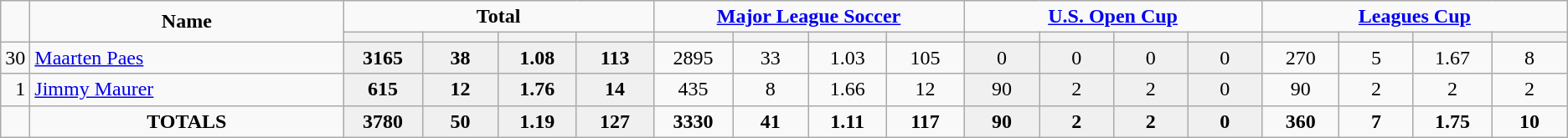<table class="wikitable" style="text-align:center;">
<tr>
<td rowspan="2"  style="width:1%; text-align:center;"><strong></strong></td>
<td rowspan="2"  style="width:20%; text-align:center;"><strong>Name</strong></td>
<td colspan="4" style="text-align:center;"><strong>Total</strong></td>
<td colspan="4" style="text-align:center;"><strong><a href='#'>Major League Soccer</a></strong></td>
<td colspan="4" style="text-align:center;"><strong><a href='#'>U.S. Open Cup</a></strong></td>
<td colspan="4" style="text-align:center;"><strong><a href='#'>Leagues Cup</a></strong></td>
</tr>
<tr>
<th width=60></th>
<th width=60></th>
<th width=60></th>
<th width=60></th>
<th width=60></th>
<th width=60></th>
<th width=60></th>
<th width=60></th>
<th width=60></th>
<th width=60></th>
<th width=60></th>
<th width=60></th>
<th width=60></th>
<th width=60></th>
<th width=60></th>
<th width=60></th>
</tr>
<tr>
<td style="text-align: right;">30</td>
<td style="text-align: left;"> <a href='#'>Maarten Paes</a></td>
<td style="background: #F0F0F0;"><strong>3165</strong></td>
<td style="background: #F0F0F0;"><strong>38</strong></td>
<td style="background: #F0F0F0;"><strong>1.08</strong></td>
<td style="background: #F0F0F0;"><strong>113</strong></td>
<td>2895</td>
<td>33</td>
<td>1.03</td>
<td>105</td>
<td style="background: #F0F0F0;">0</td>
<td style="background: #F0F0F0;">0</td>
<td style="background: #F0F0F0;">0</td>
<td style="background: #F0F0F0;">0</td>
<td>270</td>
<td>5</td>
<td>1.67</td>
<td>8</td>
</tr>
<tr>
<td style="text-align: right;">1</td>
<td style="text-align: left;"> <a href='#'>Jimmy Maurer</a></td>
<td style="background: #F0F0F0;"><strong>615</strong></td>
<td style="background: #F0F0F0;"><strong>12</strong></td>
<td style="background: #F0F0F0;"><strong>1.76</strong></td>
<td style="background: #F0F0F0;"><strong>14</strong></td>
<td>435</td>
<td>8</td>
<td>1.66</td>
<td>12</td>
<td style="background: #F0F0F0;">90</td>
<td style="background: #F0F0F0;">2</td>
<td style="background: #F0F0F0;">2</td>
<td style="background: #F0F0F0;">0</td>
<td>90</td>
<td>2</td>
<td>2</td>
<td>2</td>
</tr>
<tr>
<td></td>
<td><strong>TOTALS</strong></td>
<td style="background: #F0F0F0;"><strong>3780</strong></td>
<td style="background: #F0F0F0;"><strong>50</strong></td>
<td style="background: #F0F0F0;"><strong>1.19</strong></td>
<td style="background: #F0F0F0;"><strong>127</strong></td>
<td><strong>3330</strong></td>
<td><strong>41</strong></td>
<td><strong>1.11</strong></td>
<td><strong>117</strong></td>
<td style="background: #F0F0F0;"><strong>90</strong></td>
<td style="background: #F0F0F0;"><strong>2</strong></td>
<td style="background: #F0F0F0;"><strong>2</strong></td>
<td style="background: #F0F0F0;"><strong>0</strong></td>
<td><strong>360</strong></td>
<td><strong>7</strong></td>
<td><strong>1.75</strong></td>
<td><strong>10</strong></td>
</tr>
</table>
